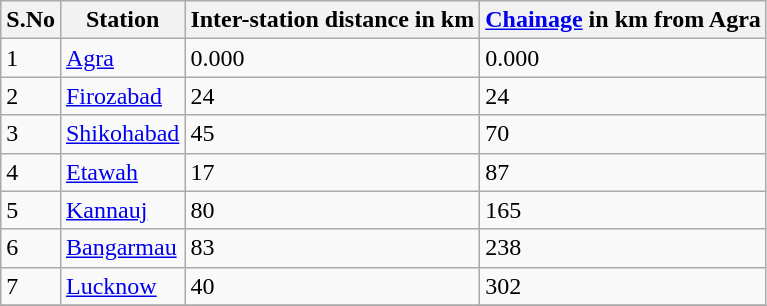<table class="wikitable">
<tr>
<th>S.No</th>
<th>Station</th>
<th>Inter-station distance in km</th>
<th><a href='#'>Chainage</a> in km from Agra</th>
</tr>
<tr>
<td>1</td>
<td><a href='#'>Agra</a></td>
<td>0.000</td>
<td>0.000</td>
</tr>
<tr>
<td>2</td>
<td><a href='#'>Firozabad</a></td>
<td>24</td>
<td>24</td>
</tr>
<tr>
<td>3</td>
<td><a href='#'>Shikohabad</a></td>
<td>45</td>
<td>70</td>
</tr>
<tr>
<td>4</td>
<td><a href='#'>Etawah</a></td>
<td>17</td>
<td>87</td>
</tr>
<tr>
<td>5</td>
<td><a href='#'>Kannauj</a></td>
<td>80</td>
<td>165</td>
</tr>
<tr>
<td>6</td>
<td><a href='#'>Bangarmau </a></td>
<td>83</td>
<td>238</td>
</tr>
<tr>
<td>7</td>
<td><a href='#'>Lucknow</a></td>
<td>40</td>
<td>302</td>
</tr>
<tr>
</tr>
</table>
